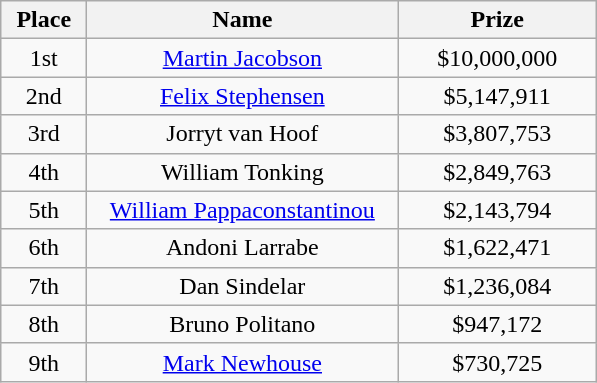<table class="wikitable">
<tr>
<th width="50">Place</th>
<th width="200">Name</th>
<th width="125">Prize</th>
</tr>
<tr>
<td align = "center">1st</td>
<td align = "center"><a href='#'>Martin Jacobson</a></td>
<td align = "center">$10,000,000</td>
</tr>
<tr>
<td align = "center">2nd</td>
<td align = "center"><a href='#'>Felix Stephensen</a></td>
<td align = "center">$5,147,911</td>
</tr>
<tr>
<td align = "center">3rd</td>
<td align = "center">Jorryt van Hoof</td>
<td align = "center">$3,807,753</td>
</tr>
<tr>
<td align = "center">4th</td>
<td align = "center">William Tonking</td>
<td align = "center">$2,849,763</td>
</tr>
<tr>
<td align = "center">5th</td>
<td align = "center"><a href='#'>William Pappaconstantinou</a></td>
<td align = "center">$2,143,794</td>
</tr>
<tr>
<td align = "center">6th</td>
<td align = "center">Andoni Larrabe</td>
<td align = "center">$1,622,471</td>
</tr>
<tr>
<td align = "center">7th</td>
<td align = "center">Dan Sindelar</td>
<td align = "center">$1,236,084</td>
</tr>
<tr>
<td align = "center">8th</td>
<td align = "center">Bruno Politano</td>
<td align = "center">$947,172</td>
</tr>
<tr>
<td align = "center">9th</td>
<td align = "center"><a href='#'>Mark Newhouse</a></td>
<td align = "center">$730,725</td>
</tr>
</table>
